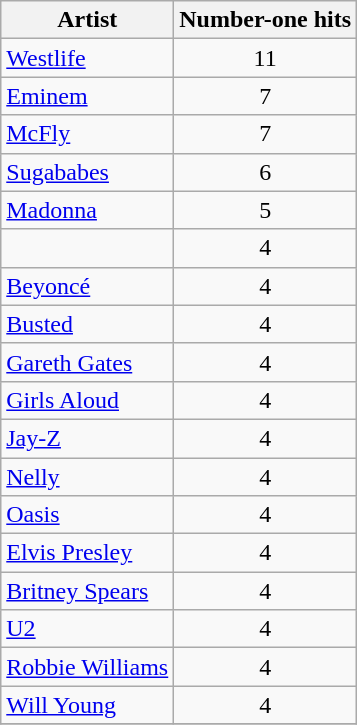<table class="wikitable sortable" border="1" style="text-align: center;">
<tr>
<th>Artist</th>
<th>Number-one hits</th>
</tr>
<tr>
<td align=left><a href='#'>Westlife</a></td>
<td>11</td>
</tr>
<tr>
<td align=left><a href='#'>Eminem</a></td>
<td>7</td>
</tr>
<tr>
<td align=left><a href='#'>McFly</a></td>
<td>7</td>
</tr>
<tr>
<td align=left><a href='#'>Sugababes</a></td>
<td>6</td>
</tr>
<tr>
<td align=left><a href='#'>Madonna</a></td>
<td>5</td>
</tr>
<tr>
<td align=left></td>
<td>4</td>
</tr>
<tr>
<td align=left><a href='#'>Beyoncé</a></td>
<td>4</td>
</tr>
<tr>
<td align=left><a href='#'>Busted</a></td>
<td>4</td>
</tr>
<tr>
<td align=left><a href='#'>Gareth Gates</a></td>
<td>4</td>
</tr>
<tr>
<td align=left><a href='#'>Girls Aloud</a></td>
<td>4</td>
</tr>
<tr>
<td align=left><a href='#'>Jay-Z</a></td>
<td>4</td>
</tr>
<tr>
<td align=left><a href='#'>Nelly</a></td>
<td>4</td>
</tr>
<tr>
<td align=left><a href='#'>Oasis</a></td>
<td>4</td>
</tr>
<tr>
<td align=left><a href='#'>Elvis Presley</a></td>
<td>4</td>
</tr>
<tr>
<td align=left><a href='#'>Britney Spears</a></td>
<td>4</td>
</tr>
<tr>
<td align=left><a href='#'>U2</a></td>
<td>4</td>
</tr>
<tr>
<td align=left><a href='#'>Robbie Williams</a></td>
<td>4</td>
</tr>
<tr>
<td align=left><a href='#'>Will Young</a></td>
<td>4</td>
</tr>
<tr>
</tr>
</table>
